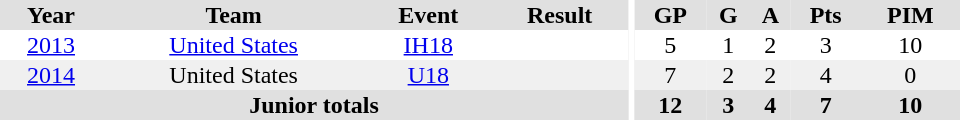<table border="0" cellpadding="1" cellspacing="0" ID="Table3" style="text-align:center; width:40em">
<tr ALIGN="center" bgcolor="#e0e0e0">
<th>Year</th>
<th>Team</th>
<th>Event</th>
<th>Result</th>
<th rowspan="99" bgcolor="#ffffff"></th>
<th>GP</th>
<th>G</th>
<th>A</th>
<th>Pts</th>
<th>PIM</th>
</tr>
<tr>
<td><a href='#'>2013</a></td>
<td><a href='#'>United States</a></td>
<td><a href='#'>IH18</a></td>
<td></td>
<td>5</td>
<td>1</td>
<td>2</td>
<td>3</td>
<td>10</td>
</tr>
<tr bgcolor="#f0f0f0">
<td><a href='#'>2014</a></td>
<td>United States</td>
<td><a href='#'>U18</a></td>
<td></td>
<td>7</td>
<td>2</td>
<td>2</td>
<td>4</td>
<td>0</td>
</tr>
<tr bgcolor="#e0e0e0">
<th colspan="4">Junior totals</th>
<th>12</th>
<th>3</th>
<th>4</th>
<th>7</th>
<th>10</th>
</tr>
</table>
